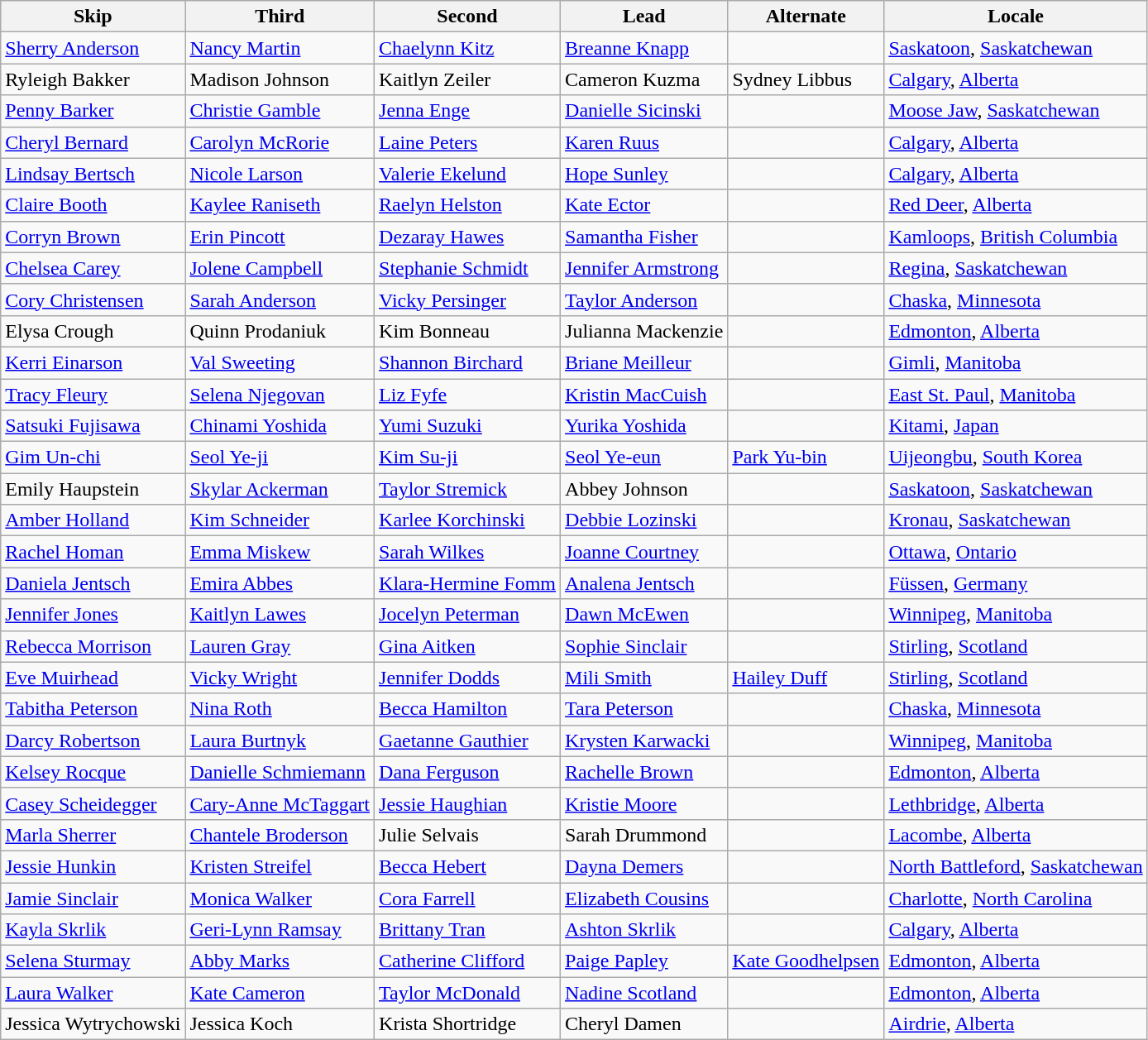<table class=wikitable>
<tr>
<th scope="col">Skip</th>
<th scope="col">Third</th>
<th scope="col">Second</th>
<th scope="col">Lead</th>
<th scope="col">Alternate</th>
<th scope="col">Locale</th>
</tr>
<tr>
<td><a href='#'>Sherry Anderson</a></td>
<td><a href='#'>Nancy Martin</a></td>
<td><a href='#'>Chaelynn Kitz</a></td>
<td><a href='#'>Breanne Knapp</a></td>
<td></td>
<td> <a href='#'>Saskatoon</a>, <a href='#'>Saskatchewan</a></td>
</tr>
<tr>
<td>Ryleigh Bakker</td>
<td>Madison Johnson</td>
<td>Kaitlyn Zeiler</td>
<td>Cameron Kuzma</td>
<td>Sydney Libbus</td>
<td> <a href='#'>Calgary</a>, <a href='#'>Alberta</a></td>
</tr>
<tr>
<td><a href='#'>Penny Barker</a></td>
<td><a href='#'>Christie Gamble</a></td>
<td><a href='#'>Jenna Enge</a></td>
<td><a href='#'>Danielle Sicinski</a></td>
<td></td>
<td> <a href='#'>Moose Jaw</a>, <a href='#'>Saskatchewan</a></td>
</tr>
<tr>
<td><a href='#'>Cheryl Bernard</a></td>
<td><a href='#'>Carolyn McRorie</a></td>
<td><a href='#'>Laine Peters</a></td>
<td><a href='#'>Karen Ruus</a></td>
<td></td>
<td> <a href='#'>Calgary</a>, <a href='#'>Alberta</a></td>
</tr>
<tr>
<td><a href='#'>Lindsay Bertsch</a></td>
<td><a href='#'>Nicole Larson</a></td>
<td><a href='#'>Valerie Ekelund</a></td>
<td><a href='#'>Hope Sunley</a></td>
<td></td>
<td> <a href='#'>Calgary</a>, <a href='#'>Alberta</a></td>
</tr>
<tr>
<td><a href='#'>Claire Booth</a></td>
<td><a href='#'>Kaylee Raniseth</a></td>
<td><a href='#'>Raelyn Helston</a></td>
<td><a href='#'>Kate Ector</a></td>
<td></td>
<td> <a href='#'>Red Deer</a>, <a href='#'>Alberta</a></td>
</tr>
<tr>
<td><a href='#'>Corryn Brown</a></td>
<td><a href='#'>Erin Pincott</a></td>
<td><a href='#'>Dezaray Hawes</a></td>
<td><a href='#'>Samantha Fisher</a></td>
<td></td>
<td> <a href='#'>Kamloops</a>, <a href='#'>British Columbia</a></td>
</tr>
<tr>
<td><a href='#'>Chelsea Carey</a></td>
<td><a href='#'>Jolene Campbell</a></td>
<td><a href='#'>Stephanie Schmidt</a></td>
<td><a href='#'>Jennifer Armstrong</a></td>
<td></td>
<td> <a href='#'>Regina</a>, <a href='#'>Saskatchewan</a></td>
</tr>
<tr>
<td><a href='#'>Cory Christensen</a></td>
<td><a href='#'>Sarah Anderson</a></td>
<td><a href='#'>Vicky Persinger</a></td>
<td><a href='#'>Taylor Anderson</a></td>
<td></td>
<td> <a href='#'>Chaska</a>, <a href='#'>Minnesota</a></td>
</tr>
<tr>
<td>Elysa Crough</td>
<td>Quinn Prodaniuk</td>
<td>Kim Bonneau</td>
<td>Julianna Mackenzie</td>
<td></td>
<td> <a href='#'>Edmonton</a>, <a href='#'>Alberta</a></td>
</tr>
<tr>
<td><a href='#'>Kerri Einarson</a></td>
<td><a href='#'>Val Sweeting</a></td>
<td><a href='#'>Shannon Birchard</a></td>
<td><a href='#'>Briane Meilleur</a></td>
<td></td>
<td> <a href='#'>Gimli</a>, <a href='#'>Manitoba</a></td>
</tr>
<tr>
<td><a href='#'>Tracy Fleury</a></td>
<td><a href='#'>Selena Njegovan</a></td>
<td><a href='#'>Liz Fyfe</a></td>
<td><a href='#'>Kristin MacCuish</a></td>
<td></td>
<td> <a href='#'>East St. Paul</a>, <a href='#'>Manitoba</a></td>
</tr>
<tr>
<td><a href='#'>Satsuki Fujisawa</a></td>
<td><a href='#'>Chinami Yoshida</a></td>
<td><a href='#'>Yumi Suzuki</a></td>
<td><a href='#'>Yurika Yoshida</a></td>
<td></td>
<td> <a href='#'>Kitami</a>, <a href='#'>Japan</a></td>
</tr>
<tr>
<td><a href='#'>Gim Un-chi</a></td>
<td><a href='#'>Seol Ye-ji</a></td>
<td><a href='#'>Kim Su-ji</a></td>
<td><a href='#'>Seol Ye-eun</a></td>
<td><a href='#'>Park Yu-bin</a></td>
<td> <a href='#'>Uijeongbu</a>, <a href='#'>South Korea</a></td>
</tr>
<tr>
<td>Emily Haupstein</td>
<td><a href='#'>Skylar Ackerman</a></td>
<td><a href='#'>Taylor Stremick</a></td>
<td>Abbey Johnson</td>
<td></td>
<td> <a href='#'>Saskatoon</a>, <a href='#'>Saskatchewan</a></td>
</tr>
<tr>
<td><a href='#'>Amber Holland</a></td>
<td><a href='#'>Kim Schneider</a></td>
<td><a href='#'>Karlee Korchinski</a></td>
<td><a href='#'>Debbie Lozinski</a></td>
<td></td>
<td> <a href='#'>Kronau</a>, <a href='#'>Saskatchewan</a></td>
</tr>
<tr>
<td><a href='#'>Rachel Homan</a></td>
<td><a href='#'>Emma Miskew</a></td>
<td><a href='#'>Sarah Wilkes</a></td>
<td><a href='#'>Joanne Courtney</a></td>
<td></td>
<td> <a href='#'>Ottawa</a>, <a href='#'>Ontario</a></td>
</tr>
<tr>
<td><a href='#'>Daniela Jentsch</a></td>
<td><a href='#'>Emira Abbes</a></td>
<td><a href='#'>Klara-Hermine Fomm</a></td>
<td><a href='#'>Analena Jentsch</a></td>
<td></td>
<td> <a href='#'>Füssen</a>, <a href='#'>Germany</a></td>
</tr>
<tr>
<td><a href='#'>Jennifer Jones</a></td>
<td><a href='#'>Kaitlyn Lawes</a></td>
<td><a href='#'>Jocelyn Peterman</a></td>
<td><a href='#'>Dawn McEwen</a></td>
<td></td>
<td> <a href='#'>Winnipeg</a>, <a href='#'>Manitoba</a></td>
</tr>
<tr>
<td><a href='#'>Rebecca Morrison</a></td>
<td><a href='#'>Lauren Gray</a></td>
<td><a href='#'>Gina Aitken</a></td>
<td><a href='#'>Sophie Sinclair</a></td>
<td></td>
<td> <a href='#'>Stirling</a>, <a href='#'>Scotland</a></td>
</tr>
<tr>
<td><a href='#'>Eve Muirhead</a></td>
<td><a href='#'>Vicky Wright</a></td>
<td><a href='#'>Jennifer Dodds</a></td>
<td><a href='#'>Mili Smith</a></td>
<td><a href='#'>Hailey Duff</a></td>
<td> <a href='#'>Stirling</a>, <a href='#'>Scotland</a></td>
</tr>
<tr>
<td><a href='#'>Tabitha Peterson</a></td>
<td><a href='#'>Nina Roth</a></td>
<td><a href='#'>Becca Hamilton</a></td>
<td><a href='#'>Tara Peterson</a></td>
<td></td>
<td> <a href='#'>Chaska</a>, <a href='#'>Minnesota</a></td>
</tr>
<tr>
<td><a href='#'>Darcy Robertson</a></td>
<td><a href='#'>Laura Burtnyk</a></td>
<td><a href='#'>Gaetanne Gauthier</a></td>
<td><a href='#'>Krysten Karwacki</a></td>
<td></td>
<td> <a href='#'>Winnipeg</a>, <a href='#'>Manitoba</a></td>
</tr>
<tr>
<td><a href='#'>Kelsey Rocque</a></td>
<td><a href='#'>Danielle Schmiemann</a></td>
<td><a href='#'>Dana Ferguson</a></td>
<td><a href='#'>Rachelle Brown</a></td>
<td></td>
<td> <a href='#'>Edmonton</a>, <a href='#'>Alberta</a></td>
</tr>
<tr>
<td><a href='#'>Casey Scheidegger</a></td>
<td><a href='#'>Cary-Anne McTaggart</a></td>
<td><a href='#'>Jessie Haughian</a></td>
<td><a href='#'>Kristie Moore</a></td>
<td></td>
<td> <a href='#'>Lethbridge</a>, <a href='#'>Alberta</a></td>
</tr>
<tr>
<td><a href='#'>Marla Sherrer</a></td>
<td><a href='#'>Chantele Broderson</a></td>
<td>Julie Selvais</td>
<td>Sarah Drummond</td>
<td></td>
<td> <a href='#'>Lacombe</a>, <a href='#'>Alberta</a></td>
</tr>
<tr>
<td><a href='#'>Jessie Hunkin</a></td>
<td><a href='#'>Kristen Streifel</a></td>
<td><a href='#'>Becca Hebert</a></td>
<td><a href='#'>Dayna Demers</a></td>
<td></td>
<td> <a href='#'>North Battleford</a>, <a href='#'>Saskatchewan</a></td>
</tr>
<tr>
<td><a href='#'>Jamie Sinclair</a></td>
<td><a href='#'>Monica Walker</a></td>
<td><a href='#'>Cora Farrell</a></td>
<td><a href='#'>Elizabeth Cousins</a></td>
<td></td>
<td> <a href='#'>Charlotte</a>, <a href='#'>North Carolina</a></td>
</tr>
<tr>
<td><a href='#'>Kayla Skrlik</a></td>
<td><a href='#'>Geri-Lynn Ramsay</a></td>
<td><a href='#'>Brittany Tran</a></td>
<td><a href='#'>Ashton Skrlik</a></td>
<td></td>
<td> <a href='#'>Calgary</a>, <a href='#'>Alberta</a></td>
</tr>
<tr>
<td><a href='#'>Selena Sturmay</a></td>
<td><a href='#'>Abby Marks</a></td>
<td><a href='#'>Catherine Clifford</a></td>
<td><a href='#'>Paige Papley</a></td>
<td><a href='#'>Kate Goodhelpsen</a></td>
<td> <a href='#'>Edmonton</a>, <a href='#'>Alberta</a></td>
</tr>
<tr>
<td><a href='#'>Laura Walker</a></td>
<td><a href='#'>Kate Cameron</a></td>
<td><a href='#'>Taylor McDonald</a></td>
<td><a href='#'>Nadine Scotland</a></td>
<td></td>
<td> <a href='#'>Edmonton</a>, <a href='#'>Alberta</a></td>
</tr>
<tr>
<td>Jessica Wytrychowski</td>
<td>Jessica Koch</td>
<td>Krista Shortridge</td>
<td>Cheryl Damen</td>
<td></td>
<td> <a href='#'>Airdrie</a>, <a href='#'>Alberta</a></td>
</tr>
</table>
